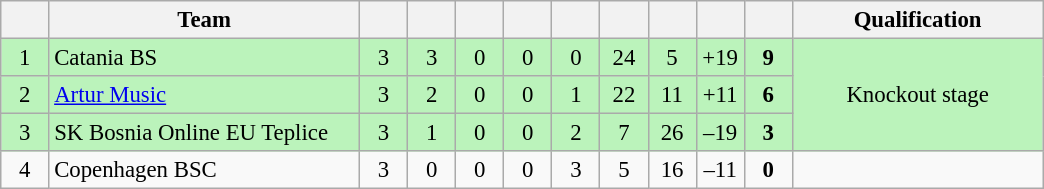<table class="wikitable" style="font-size: 95%">
<tr>
<th width="25"></th>
<th width="200">Team</th>
<th width="25"></th>
<th width="25"></th>
<th width="25"></th>
<th width="25"></th>
<th width="25"></th>
<th width="25"></th>
<th width="25"></th>
<th width="25"></th>
<th width="25"></th>
<th width="160">Qualification</th>
</tr>
<tr align=center bgcolor=#bbf3bb>
<td>1</td>
<td align=left> Catania BS</td>
<td>3</td>
<td>3</td>
<td>0</td>
<td>0</td>
<td>0</td>
<td>24</td>
<td>5</td>
<td>+19</td>
<td><strong>9</strong></td>
<td rowspan=3>Knockout stage</td>
</tr>
<tr align=center bgcolor=#bbf3bb>
<td>2</td>
<td align=left> <a href='#'>Artur Music</a></td>
<td>3</td>
<td>2</td>
<td>0</td>
<td>0</td>
<td>1</td>
<td>22</td>
<td>11</td>
<td>+11</td>
<td><strong>6</strong></td>
</tr>
<tr align=center bgcolor=#bbf3bb>
<td>3</td>
<td align=left> SK Bosnia Online EU Teplice</td>
<td>3</td>
<td>1</td>
<td>0</td>
<td>0</td>
<td>2</td>
<td>7</td>
<td>26</td>
<td>–19</td>
<td><strong>3</strong></td>
</tr>
<tr align=center>
<td>4</td>
<td align=left> Copenhagen BSC</td>
<td>3</td>
<td>0</td>
<td>0</td>
<td>0</td>
<td>3</td>
<td>5</td>
<td>16</td>
<td>–11</td>
<td><strong>0</strong></td>
<td></td>
</tr>
</table>
